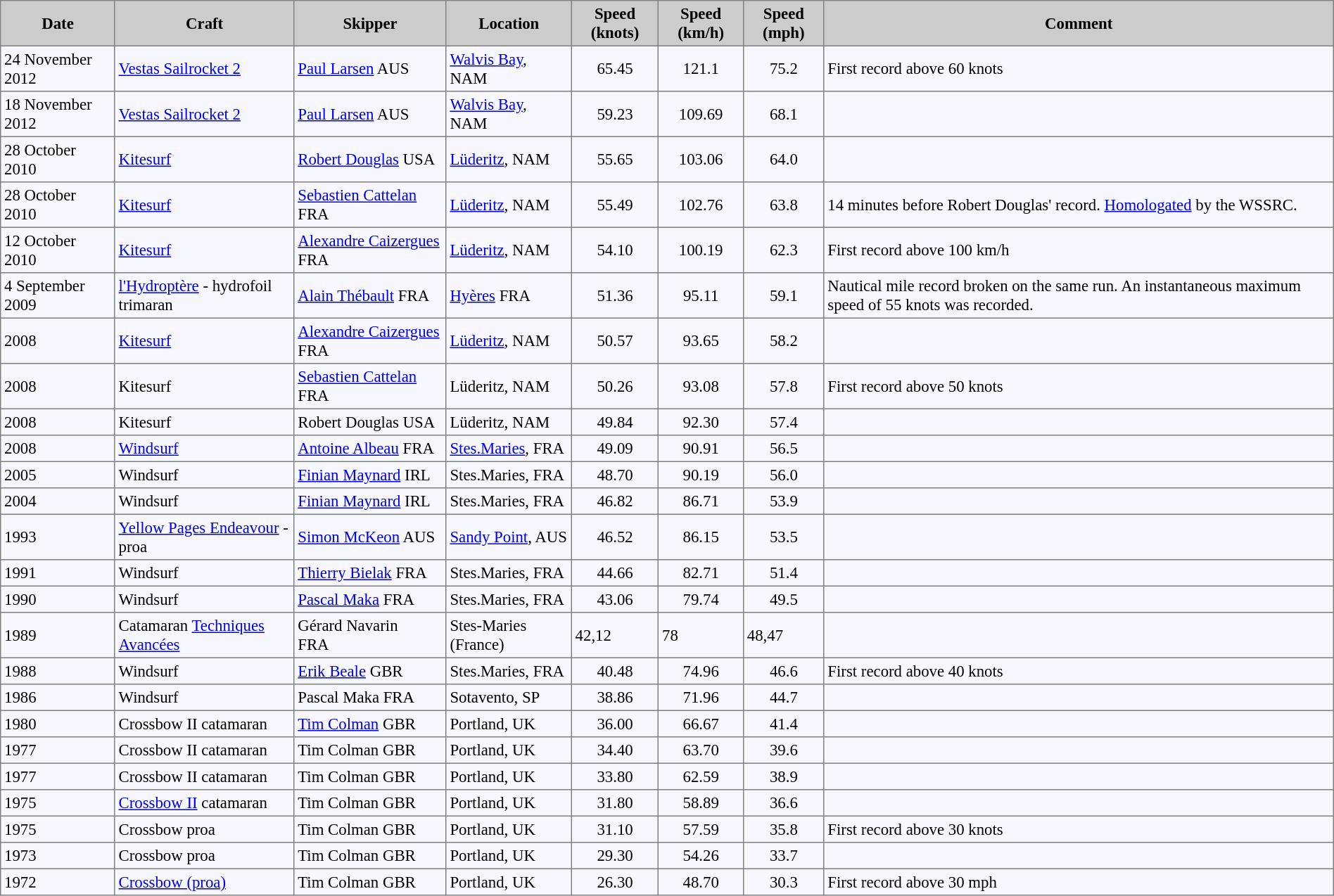<table bgcolor="#f7f8ff" cellpadding="3" cellspacing="0" border="1" style="font-size: 95%; border: gray solid 1px; border-collapse: collapse;">
<tr bgcolor="#CCCCCC" align="center">
<th>Date</th>
<th>Craft</th>
<th>Skipper</th>
<th>Location</th>
<th>Speed (knots)</th>
<th>Speed (km/h)</th>
<th>Speed (mph)</th>
<th>Comment</th>
</tr>
<tr>
<td>24 November 2012</td>
<td><a href='#'>Vestas Sailrocket 2</a></td>
<td><a href='#'>Paul Larsen</a> AUS</td>
<td><a href='#'>Walvis Bay</a>, NAM</td>
<td align="center">65.45</td>
<td align="center">121.1</td>
<td align="center">75.2</td>
<td>First record above 60 knots</td>
</tr>
<tr>
<td>18 November 2012</td>
<td><a href='#'>Vestas Sailrocket 2</a></td>
<td><a href='#'>Paul Larsen</a> AUS</td>
<td><a href='#'>Walvis Bay</a>, NAM</td>
<td align="center">59.23</td>
<td align="center">109.69</td>
<td align="center">68.1</td>
<td></td>
</tr>
<tr>
<td>28 October 2010</td>
<td><a href='#'>Kitesurf</a></td>
<td><a href='#'>Robert Douglas</a> USA</td>
<td><a href='#'>Lüderitz</a>, NAM</td>
<td align="center">55.65</td>
<td align="center">103.06</td>
<td align="center">64.0</td>
<td></td>
</tr>
<tr>
<td>28 October 2010</td>
<td><a href='#'>Kitesurf</a></td>
<td><a href='#'>Sebastien Cattelan</a> FRA</td>
<td><a href='#'>Lüderitz</a>, NAM</td>
<td align="center">55.49</td>
<td align="center">102.76</td>
<td align="center">63.8</td>
<td>14 minutes before Robert Douglas' record. <a href='#'>Homologated</a> by the WSSRC.</td>
</tr>
<tr>
<td>12 October 2010</td>
<td><a href='#'>Kitesurf</a></td>
<td><a href='#'>Alexandre Caizergues</a> FRA</td>
<td><a href='#'>Lüderitz</a>, NAM</td>
<td align="center">54.10</td>
<td align="center">100.19</td>
<td align="center">62.3</td>
<td>First record above 100 km/h</td>
</tr>
<tr>
<td>4 September 2009</td>
<td><a href='#'>l'Hydroptère</a> - hydrofoil trimaran</td>
<td><a href='#'>Alain Thébault</a> FRA</td>
<td><a href='#'>Hyères</a> FRA</td>
<td align="center">51.36</td>
<td align="center">95.11</td>
<td align="center">59.1</td>
<td>Nautical mile record broken on the same run. An instantaneous maximum speed of 55 knots was recorded.</td>
</tr>
<tr>
<td>2008</td>
<td><a href='#'>Kitesurf</a></td>
<td><a href='#'>Alexandre Caizergues</a> FRA</td>
<td><a href='#'>Lüderitz</a>, NAM</td>
<td align="center">50.57</td>
<td align="center">93.65</td>
<td align="center">58.2</td>
<td></td>
</tr>
<tr>
<td>2008</td>
<td>Kitesurf</td>
<td><a href='#'>Sebastien Cattelan</a> FRA</td>
<td>Lüderitz, NAM</td>
<td align="center">50.26</td>
<td align="center">93.08</td>
<td align="center">57.8</td>
<td>First record above 50 knots</td>
</tr>
<tr>
<td>2008</td>
<td>Kitesurf</td>
<td>Robert Douglas USA</td>
<td>Lüderitz, NAM</td>
<td align="center">49.84</td>
<td align="center">92.30</td>
<td align="center">57.4</td>
<td></td>
</tr>
<tr>
<td>2008</td>
<td><a href='#'>Windsurf</a></td>
<td><a href='#'>Antoine Albeau</a> FRA</td>
<td><a href='#'>Stes.Maries</a>, FRA</td>
<td align="center">49.09</td>
<td align="center">90.91</td>
<td align="center">56.5</td>
<td></td>
</tr>
<tr>
<td>2005</td>
<td>Windsurf</td>
<td><a href='#'>Finian Maynard</a> IRL</td>
<td>Stes.Maries, FRA</td>
<td align="center">48.70</td>
<td align="center">90.19</td>
<td align="center">56.0</td>
<td></td>
</tr>
<tr>
<td>2004</td>
<td>Windsurf</td>
<td><a href='#'>Finian Maynard</a> IRL</td>
<td>Stes.Maries, FRA</td>
<td align="center">46.82</td>
<td align="center">86.71</td>
<td align="center">53.9</td>
<td></td>
</tr>
<tr>
<td>1993</td>
<td><a href='#'>Yellow Pages Endeavour</a> - proa</td>
<td><a href='#'>Simon McKeon</a> AUS</td>
<td><a href='#'>Sandy Point</a>, AUS</td>
<td align="center">46.52</td>
<td align="center">86.15</td>
<td align="center">53.5</td>
<td></td>
</tr>
<tr>
<td>1991</td>
<td>Windsurf</td>
<td><a href='#'>Thierry Bielak</a> FRA</td>
<td>Stes.Maries, FRA</td>
<td align="center">44.66</td>
<td align="center">82.71</td>
<td align="center">51.4</td>
<td></td>
</tr>
<tr>
<td>1990</td>
<td>Windsurf</td>
<td><a href='#'>Pascal Maka</a> FRA</td>
<td>Stes.Maries, FRA</td>
<td align="center">43.06</td>
<td align="center">79.74</td>
<td align="center">49.5</td>
<td></td>
</tr>
<tr>
<td>1989</td>
<td>Catamaran <a href='#'>Techniques Avancées</a></td>
<td>Gérard Navarin<br>FRA</td>
<td>Stes-Maries (France)</td>
<td>42,12</td>
<td>78</td>
<td>48,47</td>
<td></td>
</tr>
<tr>
<td>1988</td>
<td>Windsurf</td>
<td><a href='#'>Erik Beale</a> GBR</td>
<td>Stes.Maries, FRA</td>
<td align="center">40.48</td>
<td align="center">74.96</td>
<td align="center">46.6</td>
<td>First record above 40 knots</td>
</tr>
<tr>
<td>1986</td>
<td>Windsurf</td>
<td>Pascal Maka FRA</td>
<td>Sotavento, SP</td>
<td align="center">38.86</td>
<td align="center">71.96</td>
<td align="center">44.7</td>
<td></td>
</tr>
<tr>
<td>1980</td>
<td>Crossbow II catamaran</td>
<td><a href='#'>Tim Colman</a> GBR</td>
<td>Portland, UK</td>
<td align="center">36.00</td>
<td align="center">66.67</td>
<td align="center">41.4</td>
<td></td>
</tr>
<tr>
<td>1977</td>
<td>Crossbow II catamaran</td>
<td>Tim Colman GBR</td>
<td>Portland, UK</td>
<td align="center">34.40</td>
<td align="center">63.70</td>
<td align="center">39.6</td>
<td></td>
</tr>
<tr>
<td>1977</td>
<td>Crossbow II catamaran</td>
<td>Tim Colman GBR</td>
<td>Portland, UK</td>
<td align="center">33.80</td>
<td align="center">62.59</td>
<td align="center">38.9</td>
<td></td>
</tr>
<tr>
<td>1975</td>
<td><a href='#'>Crossbow II</a> catamaran</td>
<td>Tim Colman GBR</td>
<td>Portland, UK</td>
<td align="center">31.80</td>
<td align="center">58.89</td>
<td align="center">36.6</td>
<td></td>
</tr>
<tr>
<td>1975</td>
<td>Crossbow proa</td>
<td>Tim Colman GBR</td>
<td>Portland, UK</td>
<td align="center">31.10</td>
<td align="center">57.59</td>
<td align="center">35.8</td>
<td>First record above 30 knots</td>
</tr>
<tr>
<td>1973</td>
<td>Crossbow proa</td>
<td>Tim Colman GBR</td>
<td>Portland, UK</td>
<td align="center">29.30</td>
<td align="center">54.26</td>
<td align="center">33.7</td>
<td></td>
</tr>
<tr>
<td>1972</td>
<td><a href='#'>Crossbow (proa)</a></td>
<td>Tim Colman GBR</td>
<td>Portland, UK</td>
<td align="center">26.30</td>
<td align="center">48.70</td>
<td align="center">30.3</td>
<td>First record above 30 mph</td>
</tr>
</table>
